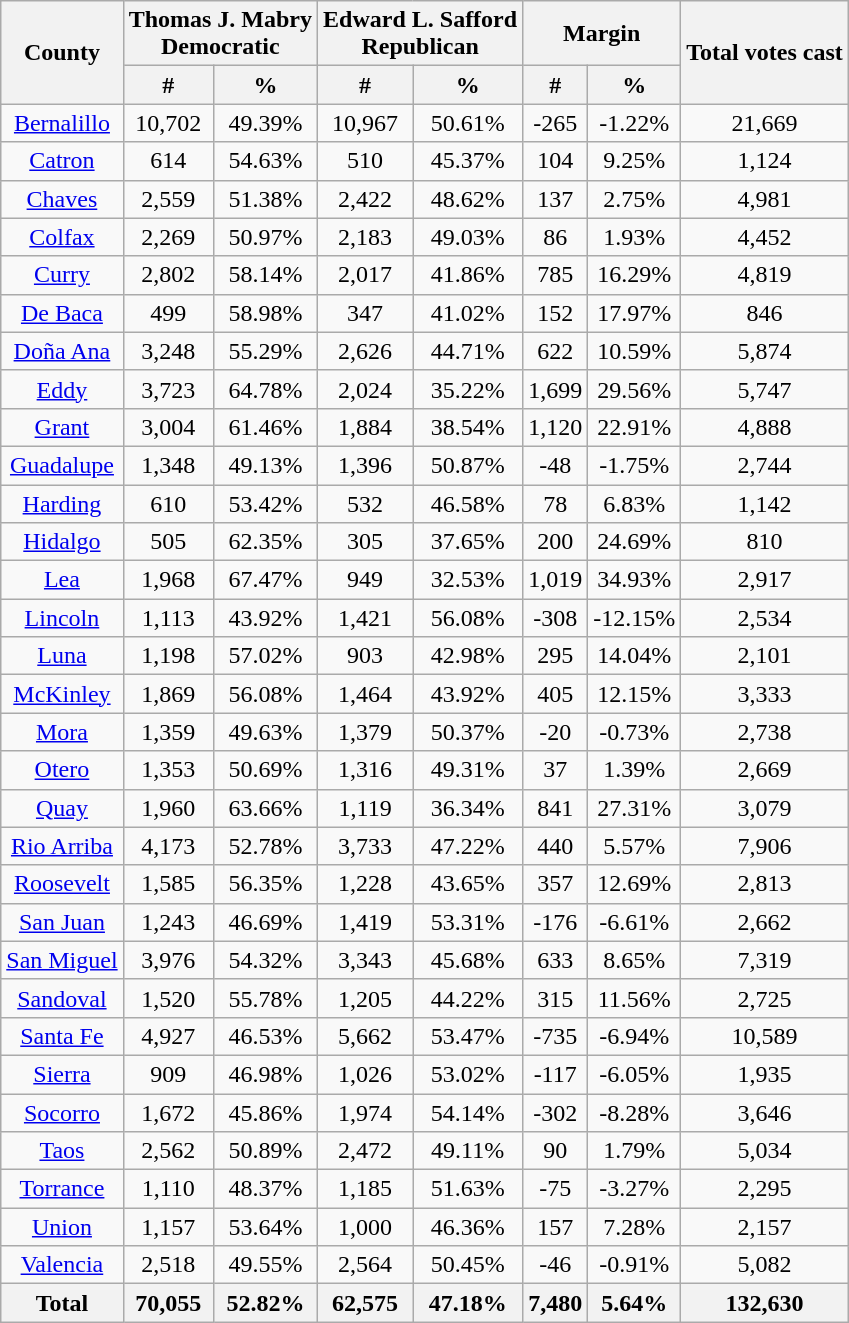<table class="wikitable sortable" style="text-align:center">
<tr>
<th style="text-align:center;" rowspan="2">County</th>
<th style="text-align:center;" colspan="2">Thomas J. Mabry<br>Democratic</th>
<th style="text-align:center;" colspan="2">Edward L. Safford<br>Republican</th>
<th style="text-align:center;" colspan="2">Margin</th>
<th style="text-align:center;" rowspan="2">Total votes cast</th>
</tr>
<tr>
<th style="text-align:center;" data-sort-type="number">#</th>
<th style="text-align:center;" data-sort-type="number">%</th>
<th style="text-align:center;" data-sort-type="number">#</th>
<th style="text-align:center;" data-sort-type="number">%</th>
<th style="text-align:center;" data-sort-type="number">#</th>
<th style="text-align:center;" data-sort-type="number">%</th>
</tr>
<tr style="text-align:center;">
<td><a href='#'>Bernalillo</a></td>
<td>10,702</td>
<td>49.39%</td>
<td>10,967</td>
<td>50.61%</td>
<td>-265</td>
<td>-1.22%</td>
<td>21,669</td>
</tr>
<tr style="text-align:center;">
<td><a href='#'>Catron</a></td>
<td>614</td>
<td>54.63%</td>
<td>510</td>
<td>45.37%</td>
<td>104</td>
<td>9.25%</td>
<td>1,124</td>
</tr>
<tr style="text-align:center;">
<td><a href='#'>Chaves</a></td>
<td>2,559</td>
<td>51.38%</td>
<td>2,422</td>
<td>48.62%</td>
<td>137</td>
<td>2.75%</td>
<td>4,981</td>
</tr>
<tr style="text-align:center;">
<td><a href='#'>Colfax</a></td>
<td>2,269</td>
<td>50.97%</td>
<td>2,183</td>
<td>49.03%</td>
<td>86</td>
<td>1.93%</td>
<td>4,452</td>
</tr>
<tr style="text-align:center;">
<td><a href='#'>Curry</a></td>
<td>2,802</td>
<td>58.14%</td>
<td>2,017</td>
<td>41.86%</td>
<td>785</td>
<td>16.29%</td>
<td>4,819</td>
</tr>
<tr style="text-align:center;">
<td><a href='#'>De Baca</a></td>
<td>499</td>
<td>58.98%</td>
<td>347</td>
<td>41.02%</td>
<td>152</td>
<td>17.97%</td>
<td>846</td>
</tr>
<tr style="text-align:center;">
<td><a href='#'>Doña Ana</a></td>
<td>3,248</td>
<td>55.29%</td>
<td>2,626</td>
<td>44.71%</td>
<td>622</td>
<td>10.59%</td>
<td>5,874</td>
</tr>
<tr style="text-align:center;">
<td><a href='#'>Eddy</a></td>
<td>3,723</td>
<td>64.78%</td>
<td>2,024</td>
<td>35.22%</td>
<td>1,699</td>
<td>29.56%</td>
<td>5,747</td>
</tr>
<tr style="text-align:center;">
<td><a href='#'>Grant</a></td>
<td>3,004</td>
<td>61.46%</td>
<td>1,884</td>
<td>38.54%</td>
<td>1,120</td>
<td>22.91%</td>
<td>4,888</td>
</tr>
<tr style="text-align:center;">
<td><a href='#'>Guadalupe</a></td>
<td>1,348</td>
<td>49.13%</td>
<td>1,396</td>
<td>50.87%</td>
<td>-48</td>
<td>-1.75%</td>
<td>2,744</td>
</tr>
<tr style="text-align:center;">
<td><a href='#'>Harding</a></td>
<td>610</td>
<td>53.42%</td>
<td>532</td>
<td>46.58%</td>
<td>78</td>
<td>6.83%</td>
<td>1,142</td>
</tr>
<tr style="text-align:center;">
<td><a href='#'>Hidalgo</a></td>
<td>505</td>
<td>62.35%</td>
<td>305</td>
<td>37.65%</td>
<td>200</td>
<td>24.69%</td>
<td>810</td>
</tr>
<tr style="text-align:center;">
<td><a href='#'>Lea</a></td>
<td>1,968</td>
<td>67.47%</td>
<td>949</td>
<td>32.53%</td>
<td>1,019</td>
<td>34.93%</td>
<td>2,917</td>
</tr>
<tr style="text-align:center;">
<td><a href='#'>Lincoln</a></td>
<td>1,113</td>
<td>43.92%</td>
<td>1,421</td>
<td>56.08%</td>
<td>-308</td>
<td>-12.15%</td>
<td>2,534</td>
</tr>
<tr style="text-align:center;">
<td><a href='#'>Luna</a></td>
<td>1,198</td>
<td>57.02%</td>
<td>903</td>
<td>42.98%</td>
<td>295</td>
<td>14.04%</td>
<td>2,101</td>
</tr>
<tr style="text-align:center;">
<td><a href='#'>McKinley</a></td>
<td>1,869</td>
<td>56.08%</td>
<td>1,464</td>
<td>43.92%</td>
<td>405</td>
<td>12.15%</td>
<td>3,333</td>
</tr>
<tr style="text-align:center;">
<td><a href='#'>Mora</a></td>
<td>1,359</td>
<td>49.63%</td>
<td>1,379</td>
<td>50.37%</td>
<td>-20</td>
<td>-0.73%</td>
<td>2,738</td>
</tr>
<tr style="text-align:center;">
<td><a href='#'>Otero</a></td>
<td>1,353</td>
<td>50.69%</td>
<td>1,316</td>
<td>49.31%</td>
<td>37</td>
<td>1.39%</td>
<td>2,669</td>
</tr>
<tr style="text-align:center;">
<td><a href='#'>Quay</a></td>
<td>1,960</td>
<td>63.66%</td>
<td>1,119</td>
<td>36.34%</td>
<td>841</td>
<td>27.31%</td>
<td>3,079</td>
</tr>
<tr style="text-align:center;">
<td><a href='#'>Rio Arriba</a></td>
<td>4,173</td>
<td>52.78%</td>
<td>3,733</td>
<td>47.22%</td>
<td>440</td>
<td>5.57%</td>
<td>7,906</td>
</tr>
<tr style="text-align:center;">
<td><a href='#'>Roosevelt</a></td>
<td>1,585</td>
<td>56.35%</td>
<td>1,228</td>
<td>43.65%</td>
<td>357</td>
<td>12.69%</td>
<td>2,813</td>
</tr>
<tr style="text-align:center;">
<td><a href='#'>San Juan</a></td>
<td>1,243</td>
<td>46.69%</td>
<td>1,419</td>
<td>53.31%</td>
<td>-176</td>
<td>-6.61%</td>
<td>2,662</td>
</tr>
<tr style="text-align:center;">
<td><a href='#'>San Miguel</a></td>
<td>3,976</td>
<td>54.32%</td>
<td>3,343</td>
<td>45.68%</td>
<td>633</td>
<td>8.65%</td>
<td>7,319</td>
</tr>
<tr style="text-align:center;">
<td><a href='#'>Sandoval</a></td>
<td>1,520</td>
<td>55.78%</td>
<td>1,205</td>
<td>44.22%</td>
<td>315</td>
<td>11.56%</td>
<td>2,725</td>
</tr>
<tr style="text-align:center;">
<td><a href='#'>Santa Fe</a></td>
<td>4,927</td>
<td>46.53%</td>
<td>5,662</td>
<td>53.47%</td>
<td>-735</td>
<td>-6.94%</td>
<td>10,589</td>
</tr>
<tr style="text-align:center;">
<td><a href='#'>Sierra</a></td>
<td>909</td>
<td>46.98%</td>
<td>1,026</td>
<td>53.02%</td>
<td>-117</td>
<td>-6.05%</td>
<td>1,935</td>
</tr>
<tr style="text-align:center;">
<td><a href='#'>Socorro</a></td>
<td>1,672</td>
<td>45.86%</td>
<td>1,974</td>
<td>54.14%</td>
<td>-302</td>
<td>-8.28%</td>
<td>3,646</td>
</tr>
<tr style="text-align:center;">
<td><a href='#'>Taos</a></td>
<td>2,562</td>
<td>50.89%</td>
<td>2,472</td>
<td>49.11%</td>
<td>90</td>
<td>1.79%</td>
<td>5,034</td>
</tr>
<tr style="text-align:center;">
<td><a href='#'>Torrance</a></td>
<td>1,110</td>
<td>48.37%</td>
<td>1,185</td>
<td>51.63%</td>
<td>-75</td>
<td>-3.27%</td>
<td>2,295</td>
</tr>
<tr style="text-align:center;">
<td><a href='#'>Union</a></td>
<td>1,157</td>
<td>53.64%</td>
<td>1,000</td>
<td>46.36%</td>
<td>157</td>
<td>7.28%</td>
<td>2,157</td>
</tr>
<tr style="text-align:center;">
<td><a href='#'>Valencia</a></td>
<td>2,518</td>
<td>49.55%</td>
<td>2,564</td>
<td>50.45%</td>
<td>-46</td>
<td>-0.91%</td>
<td>5,082</td>
</tr>
<tr style="text-align:center;">
<th>Total</th>
<th>70,055</th>
<th>52.82%</th>
<th>62,575</th>
<th>47.18%</th>
<th>7,480</th>
<th>5.64%</th>
<th>132,630</th>
</tr>
</table>
